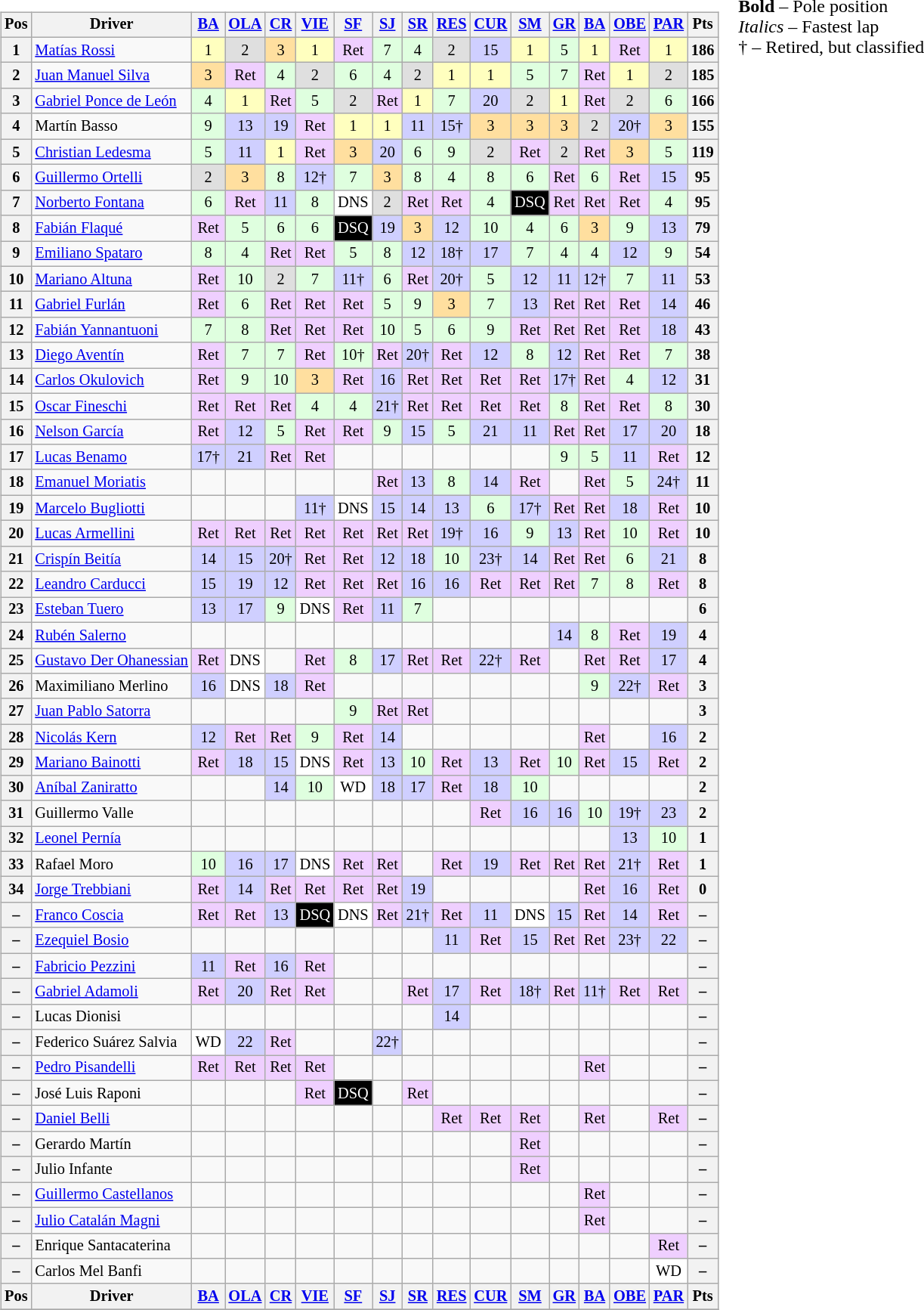<table>
<tr>
<td valign="top"><br><table class="wikitable" style="font-size: 85%; text-align: center;">
<tr valign="top">
<th valign="middle">Pos</th>
<th valign="middle">Driver</th>
<th><a href='#'>BA</a></th>
<th><a href='#'>OLA</a></th>
<th><a href='#'>CR</a></th>
<th><a href='#'>VIE</a></th>
<th><a href='#'>SF</a></th>
<th><a href='#'>SJ</a></th>
<th><a href='#'>SR</a></th>
<th><a href='#'>RES</a></th>
<th><a href='#'>CUR</a></th>
<th><a href='#'>SM</a></th>
<th><a href='#'>GR</a></th>
<th><a href='#'>BA</a></th>
<th><a href='#'>OBE</a></th>
<th><a href='#'>PAR</a></th>
<th>Pts</th>
</tr>
<tr>
<th>1</th>
<td align="left"> <a href='#'>Matías Rossi</a></td>
<td bgcolor="#FFFFBF">1</td>
<td bgcolor="#DFDFDF">2</td>
<td bgcolor="#FFDF9F">3</td>
<td bgcolor="#FFFFBF">1</td>
<td bgcolor="#EFCFFF">Ret</td>
<td bgcolor="#DFFFDF">7</td>
<td bgcolor="#DFFFDF">4</td>
<td bgcolor="#DFDFDF">2</td>
<td bgcolor="#CFCFFF">15</td>
<td bgcolor="#FFFFBF">1</td>
<td bgcolor="#DFFFDF">5</td>
<td bgcolor="#FFFFBF">1</td>
<td bgcolor="#EFCFFF">Ret</td>
<td bgcolor="#FFFFBF">1</td>
<th>186</th>
</tr>
<tr>
<th>2</th>
<td align="left"> <a href='#'>Juan Manuel Silva</a></td>
<td bgcolor="#FFDF9F">3</td>
<td bgcolor="#EFCFFF">Ret</td>
<td bgcolor="#DFFFDF">4</td>
<td bgcolor="#DFDFDF">2</td>
<td bgcolor="#DFFFDF">6</td>
<td bgcolor="#DFFFDF">4</td>
<td bgcolor="#DFDFDF">2</td>
<td bgcolor="#FFFFBF">1</td>
<td bgcolor="#FFFFBF">1</td>
<td bgcolor="#DFFFDF">5</td>
<td bgcolor="#DFFFDF">7</td>
<td bgcolor="#EFCFFF">Ret</td>
<td bgcolor="#FFFFBF">1</td>
<td bgcolor="#DFDFDF">2</td>
<th>185</th>
</tr>
<tr>
<th>3</th>
<td align="left"> <a href='#'>Gabriel Ponce de León</a></td>
<td bgcolor="#DFFFDF">4</td>
<td bgcolor="#FFFFBF">1</td>
<td bgcolor="#EFCFFF">Ret</td>
<td bgcolor="#DFFFDF">5</td>
<td bgcolor="#DFDFDF">2</td>
<td bgcolor="#EFCFFF">Ret</td>
<td bgcolor="#FFFFBF">1</td>
<td bgcolor="#DFFFDF">7</td>
<td bgcolor="#CFCFFF">20</td>
<td bgcolor="#DFDFDF">2</td>
<td bgcolor="#FFFFBF">1</td>
<td bgcolor="#EFCFFF">Ret</td>
<td bgcolor="#DFDFDF">2</td>
<td bgcolor="#DFFFDF">6</td>
<th>166</th>
</tr>
<tr>
<th>4</th>
<td align="left"> Martín Basso</td>
<td bgcolor="#DFFFDF">9</td>
<td bgcolor="#CFCFFF">13</td>
<td bgcolor="#CFCFFF">19</td>
<td bgcolor="#EFCFFF">Ret</td>
<td bgcolor="#FFFFBF">1</td>
<td bgcolor="#FFFFBF">1</td>
<td bgcolor="#CFCFFF">11</td>
<td bgcolor="#CFCFFF">15†</td>
<td bgcolor="#FFDF9F">3</td>
<td bgcolor="#FFDF9F">3</td>
<td bgcolor="#FFDF9F">3</td>
<td bgcolor="#DFDFDF">2</td>
<td bgcolor="#CFCFFF">20†</td>
<td bgcolor="#FFDF9F">3</td>
<th>155</th>
</tr>
<tr>
<th>5</th>
<td align="left"> <a href='#'>Christian Ledesma</a></td>
<td bgcolor="#DFFFDF">5</td>
<td bgcolor="#CFCFFF">11</td>
<td bgcolor="#FFFFBF">1</td>
<td bgcolor="#EFCFFF">Ret</td>
<td bgcolor="#FFDF9F">3</td>
<td bgcolor="#CFCFFF">20</td>
<td bgcolor="#DFFFDF">6</td>
<td bgcolor="#DFFFDF">9</td>
<td bgcolor="#DFDFDF">2</td>
<td bgcolor="#EFCFFF">Ret</td>
<td bgcolor="#DFDFDF">2</td>
<td bgcolor="#EFCFFF">Ret</td>
<td bgcolor="#FFDF9F">3</td>
<td bgcolor="#DFFFDF">5</td>
<th>119</th>
</tr>
<tr>
<th>6</th>
<td align="left"> <a href='#'>Guillermo Ortelli</a></td>
<td bgcolor="#DFDFDF">2</td>
<td bgcolor="#FFDF9F">3</td>
<td bgcolor="#DFFFDF">8</td>
<td bgcolor="#CFCFFF">12†</td>
<td bgcolor="#DFFFDF">7</td>
<td bgcolor="#FFDF9F">3</td>
<td bgcolor="#DFFFDF">8</td>
<td bgcolor="#DFFFDF">4</td>
<td bgcolor="#DFFFDF">8</td>
<td bgcolor="#DFFFDF">6</td>
<td bgcolor="#EFCFFF">Ret</td>
<td bgcolor="#DFFFDF">6</td>
<td bgcolor="#EFCFFF">Ret</td>
<td bgcolor="#CFCFFF">15</td>
<th>95</th>
</tr>
<tr>
<th>7</th>
<td align="left"> <a href='#'>Norberto Fontana</a></td>
<td bgcolor="#DFFFDF">6</td>
<td bgcolor="#EFCFFF">Ret</td>
<td bgcolor="#CFCFFF">11</td>
<td bgcolor="#DFFFDF">8</td>
<td bgcolor="#FFFFFF">DNS</td>
<td bgcolor="#DFDFDF">2</td>
<td bgcolor="#EFCFFF">Ret</td>
<td bgcolor="#EFCFFF">Ret</td>
<td bgcolor="#DFFFDF">4</td>
<td bgcolor="#000000" style="color:#FFFFFF">DSQ</td>
<td bgcolor="#EFCFFF">Ret</td>
<td bgcolor="#EFCFFF">Ret</td>
<td bgcolor="#EFCFFF">Ret</td>
<td bgcolor="#DFFFDF">4</td>
<th>95</th>
</tr>
<tr>
<th>8</th>
<td align="left"> <a href='#'>Fabián Flaqué</a></td>
<td bgcolor="#EFCFFF">Ret</td>
<td bgcolor="#DFFFDF">5</td>
<td bgcolor="#DFFFDF">6</td>
<td bgcolor="#DFFFDF">6</td>
<td bgcolor="#000000" style="color:#FFFFFF">DSQ</td>
<td bgcolor="#CFCFFF">19</td>
<td bgcolor="#FFDF9F">3</td>
<td bgcolor="#CFCFFF">12</td>
<td bgcolor="#DFFFDF">10</td>
<td bgcolor="#DFFFDF">4</td>
<td bgcolor="#DFFFDF">6</td>
<td bgcolor="#FFDF9F">3</td>
<td bgcolor="#DFFFDF">9</td>
<td bgcolor="#CFCFFF">13</td>
<th>79</th>
</tr>
<tr>
<th>9</th>
<td align="left"> <a href='#'>Emiliano Spataro</a></td>
<td bgcolor="#DFFFDF">8</td>
<td bgcolor="#DFFFDF">4</td>
<td bgcolor="#EFCFFF">Ret</td>
<td bgcolor="#EFCFFF">Ret</td>
<td bgcolor="#DFFFDF">5</td>
<td bgcolor="#DFFFDF">8</td>
<td bgcolor="#CFCFFF">12</td>
<td bgcolor="#CFCFFF">18†</td>
<td bgcolor="#CFCFFF">17</td>
<td bgcolor="#DFFFDF">7</td>
<td bgcolor="#DFFFDF">4</td>
<td bgcolor="#DFFFDF">4</td>
<td bgcolor="#CFCFFF">12</td>
<td bgcolor="#DFFFDF">9</td>
<th>54</th>
</tr>
<tr>
<th>10</th>
<td align="left"> <a href='#'>Mariano Altuna</a></td>
<td bgcolor="#EFCFFF">Ret</td>
<td bgcolor="#DFFFDF">10</td>
<td bgcolor="#DFDFDF">2</td>
<td bgcolor="#DFFFDF">7</td>
<td bgcolor="#CFCFFF">11†</td>
<td bgcolor="#DFFFDF">6</td>
<td bgcolor="#EFCFFF">Ret</td>
<td bgcolor="#CFCFFF">20†</td>
<td bgcolor="#DFFFDF">5</td>
<td bgcolor="#CFCFFF">12</td>
<td bgcolor="#CFCFFF">11</td>
<td bgcolor="#CFCFFF">12†</td>
<td bgcolor="#DFFFDF">7</td>
<td bgcolor="#CFCFFF">11</td>
<th>53</th>
</tr>
<tr>
<th>11</th>
<td align="left"> <a href='#'>Gabriel Furlán</a></td>
<td bgcolor="#EFCFFF">Ret</td>
<td bgcolor="#DFFFDF">6</td>
<td bgcolor="#EFCFFF">Ret</td>
<td bgcolor="#EFCFFF">Ret</td>
<td bgcolor="#EFCFFF">Ret</td>
<td bgcolor="#DFFFDF">5</td>
<td bgcolor="#DFFFDF">9</td>
<td bgcolor="#FFDF9F">3</td>
<td bgcolor="#DFFFDF">7</td>
<td bgcolor="#CFCFFF">13</td>
<td bgcolor="#EFCFFF">Ret</td>
<td bgcolor="#EFCFFF">Ret</td>
<td bgcolor="#EFCFFF">Ret</td>
<td bgcolor="#CFCFFF">14</td>
<th>46</th>
</tr>
<tr>
<th>12</th>
<td align="left"> <a href='#'>Fabián Yannantuoni</a></td>
<td bgcolor="#DFFFDF">7</td>
<td bgcolor="#DFFFDF">8</td>
<td bgcolor="#EFCFFF">Ret</td>
<td bgcolor="#EFCFFF">Ret</td>
<td bgcolor="#EFCFFF">Ret</td>
<td bgcolor="#DFFFDF">10</td>
<td bgcolor="#DFFFDF">5</td>
<td bgcolor="#DFFFDF">6</td>
<td bgcolor="#DFFFDF">9</td>
<td bgcolor="#EFCFFF">Ret</td>
<td bgcolor="#EFCFFF">Ret</td>
<td bgcolor="#EFCFFF">Ret</td>
<td bgcolor="#EFCFFF">Ret</td>
<td bgcolor="#CFCFFF">18</td>
<th>43</th>
</tr>
<tr>
<th>13</th>
<td align="left"> <a href='#'>Diego Aventín</a></td>
<td bgcolor="#EFCFFF">Ret</td>
<td bgcolor="#DFFFDF">7</td>
<td bgcolor="#DFFFDF">7</td>
<td bgcolor="#EFCFFF">Ret</td>
<td bgcolor="#DFFFDF">10†</td>
<td bgcolor="#EFCFFF">Ret</td>
<td bgcolor="#CFCFFF">20†</td>
<td bgcolor="#EFCFFF">Ret</td>
<td bgcolor="#CFCFFF">12</td>
<td bgcolor="#DFFFDF">8</td>
<td bgcolor="#CFCFFF">12</td>
<td bgcolor="#EFCFFF">Ret</td>
<td bgcolor="#EFCFFF">Ret</td>
<td bgcolor="#DFFFDF">7</td>
<th>38</th>
</tr>
<tr>
<th>14</th>
<td align="left"> <a href='#'>Carlos Okulovich</a></td>
<td bgcolor="#EFCFFF">Ret</td>
<td bgcolor="#DFFFDF">9</td>
<td bgcolor="#DFFFDF">10</td>
<td bgcolor="#FFDF9F">3</td>
<td bgcolor="#EFCFFF">Ret</td>
<td bgcolor="#CFCFFF">16</td>
<td bgcolor="#EFCFFF">Ret</td>
<td bgcolor="#EFCFFF">Ret</td>
<td bgcolor="#EFCFFF">Ret</td>
<td bgcolor="#EFCFFF">Ret</td>
<td bgcolor="#CFCFFF">17†</td>
<td bgcolor="#EFCFFF">Ret</td>
<td bgcolor="#DFFFDF">4</td>
<td bgcolor="#CFCFFF">12</td>
<th>31</th>
</tr>
<tr>
<th>15</th>
<td align="left"> <a href='#'>Oscar Fineschi</a></td>
<td bgcolor="#EFCFFF">Ret</td>
<td bgcolor="#EFCFFF">Ret</td>
<td bgcolor="#EFCFFF">Ret</td>
<td bgcolor="#DFFFDF">4</td>
<td bgcolor="#DFFFDF">4</td>
<td bgcolor="#CFCFFF">21†</td>
<td bgcolor="#EFCFFF">Ret</td>
<td bgcolor="#EFCFFF">Ret</td>
<td bgcolor="#EFCFFF">Ret</td>
<td bgcolor="#EFCFFF">Ret</td>
<td bgcolor="#DFFFDF">8</td>
<td bgcolor="#EFCFFF">Ret</td>
<td bgcolor="#EFCFFF">Ret</td>
<td bgcolor="#DFFFDF">8</td>
<th>30</th>
</tr>
<tr>
<th>16</th>
<td align="left"> <a href='#'>Nelson García</a></td>
<td bgcolor="#EFCFFF">Ret</td>
<td bgcolor="#CFCFFF">12</td>
<td bgcolor="#DFFFDF">5</td>
<td bgcolor="#EFCFFF">Ret</td>
<td bgcolor="#EFCFFF">Ret</td>
<td bgcolor="#DFFFDF">9</td>
<td bgcolor="#CFCFFF">15</td>
<td bgcolor="#DFFFDF">5</td>
<td bgcolor="#CFCFFF">21</td>
<td bgcolor="#CFCFFF">11</td>
<td bgcolor="#EFCFFF">Ret</td>
<td bgcolor="#EFCFFF">Ret</td>
<td bgcolor="#CFCFFF">17</td>
<td bgcolor="#CFCFFF">20</td>
<th>18</th>
</tr>
<tr>
<th>17</th>
<td align="left"> <a href='#'>Lucas Benamo</a></td>
<td bgcolor="#CFCFFF">17†</td>
<td bgcolor="#CFCFFF">21</td>
<td bgcolor="#EFCFFF">Ret</td>
<td bgcolor="#EFCFFF">Ret</td>
<td></td>
<td></td>
<td></td>
<td></td>
<td></td>
<td></td>
<td bgcolor="#DFFFDF">9</td>
<td bgcolor="#DFFFDF">5</td>
<td bgcolor="#CFCFFF">11</td>
<td bgcolor="#EFCFFF">Ret</td>
<th>12</th>
</tr>
<tr>
<th>18</th>
<td align="left"> <a href='#'>Emanuel Moriatis</a></td>
<td></td>
<td></td>
<td></td>
<td></td>
<td></td>
<td bgcolor="#EFCFFF">Ret</td>
<td bgcolor="#CFCFFF">13</td>
<td bgcolor="#DFFFDF">8</td>
<td bgcolor="#CFCFFF">14</td>
<td bgcolor="#EFCFFF">Ret</td>
<td></td>
<td bgcolor="#EFCFFF">Ret</td>
<td bgcolor="#DFFFDF">5</td>
<td bgcolor="#CFCFFF">24†</td>
<th>11</th>
</tr>
<tr>
<th>19</th>
<td align="left"> <a href='#'>Marcelo Bugliotti</a></td>
<td></td>
<td></td>
<td></td>
<td bgcolor="#CFCFFF">11†</td>
<td bgcolor="#FFFFFF">DNS</td>
<td bgcolor="#CFCFFF">15</td>
<td bgcolor="#CFCFFF">14</td>
<td bgcolor="#CFCFFF">13</td>
<td bgcolor="#DFFFDF">6</td>
<td bgcolor="#CFCFFF">17†</td>
<td bgcolor="#EFCFFF">Ret</td>
<td bgcolor="#EFCFFF">Ret</td>
<td bgcolor="#CFCFFF">18</td>
<td bgcolor="#EFCFFF">Ret</td>
<th>10</th>
</tr>
<tr>
<th>20</th>
<td align="left"> <a href='#'>Lucas Armellini</a></td>
<td bgcolor="#EFCFFF">Ret</td>
<td bgcolor="#EFCFFF">Ret</td>
<td bgcolor="#EFCFFF">Ret</td>
<td bgcolor="#EFCFFF">Ret</td>
<td bgcolor="#EFCFFF">Ret</td>
<td bgcolor="#EFCFFF">Ret</td>
<td bgcolor="#EFCFFF">Ret</td>
<td bgcolor="#CFCFFF">19†</td>
<td bgcolor="#CFCFFF">16</td>
<td bgcolor="#DFFFDF">9</td>
<td bgcolor="#CFCFFF">13</td>
<td bgcolor="#EFCFFF">Ret</td>
<td bgcolor="#DFFFDF">10</td>
<td bgcolor="#EFCFFF">Ret</td>
<th>10</th>
</tr>
<tr>
<th>21</th>
<td align="left"> <a href='#'>Crispín Beitía</a></td>
<td bgcolor="#CFCFFF">14</td>
<td bgcolor="#CFCFFF">15</td>
<td bgcolor="#CFCFFF">20†</td>
<td bgcolor="#EFCFFF">Ret</td>
<td bgcolor="#EFCFFF">Ret</td>
<td bgcolor="#CFCFFF">12</td>
<td bgcolor="#CFCFFF">18</td>
<td bgcolor="#DFFFDF">10</td>
<td bgcolor="#CFCFFF">23†</td>
<td bgcolor="#CFCFFF">14</td>
<td bgcolor="#EFCFFF">Ret</td>
<td bgcolor="#EFCFFF">Ret</td>
<td bgcolor="#DFFFDF">6</td>
<td bgcolor="#CFCFFF">21</td>
<th>8</th>
</tr>
<tr>
<th>22</th>
<td align="left"> <a href='#'>Leandro Carducci</a></td>
<td bgcolor="#CFCFFF">15</td>
<td bgcolor="#CFCFFF">19</td>
<td bgcolor="#CFCFFF">12</td>
<td bgcolor="#EFCFFF">Ret</td>
<td bgcolor="#EFCFFF">Ret</td>
<td bgcolor="#EFCFFF">Ret</td>
<td bgcolor="#CFCFFF">16</td>
<td bgcolor="#CFCFFF">16</td>
<td bgcolor="#EFCFFF">Ret</td>
<td bgcolor="#EFCFFF">Ret</td>
<td bgcolor="#EFCFFF">Ret</td>
<td bgcolor="#DFFFDF">7</td>
<td bgcolor="#DFFFDF">8</td>
<td bgcolor="#EFCFFF">Ret</td>
<th>8</th>
</tr>
<tr>
<th>23</th>
<td align="left"> <a href='#'>Esteban Tuero</a></td>
<td bgcolor="#CFCFFF">13</td>
<td bgcolor="#CFCFFF">17</td>
<td bgcolor="#DFFFDF">9</td>
<td bgcolor="#FFFFFF">DNS</td>
<td bgcolor="#EFCFFF">Ret</td>
<td bgcolor="#CFCFFF">11</td>
<td bgcolor="#DFFFDF">7</td>
<td></td>
<td></td>
<td></td>
<td></td>
<td></td>
<td></td>
<td></td>
<th>6</th>
</tr>
<tr>
<th>24</th>
<td align="left"> <a href='#'>Rubén Salerno</a></td>
<td></td>
<td></td>
<td></td>
<td></td>
<td></td>
<td></td>
<td></td>
<td></td>
<td></td>
<td></td>
<td bgcolor="#CFCFFF">14</td>
<td bgcolor="#DFFFDF">8</td>
<td bgcolor="#EFCFFF">Ret</td>
<td bgcolor="#CFCFFF">19</td>
<th>4</th>
</tr>
<tr>
<th>25</th>
<td align="left"> <a href='#'>Gustavo Der Ohanessian</a></td>
<td bgcolor="#EFCFFF">Ret</td>
<td bgcolor="#FFFFFF">DNS</td>
<td></td>
<td bgcolor="#EFCFFF">Ret</td>
<td bgcolor="#DFFFDF">8</td>
<td bgcolor="#CFCFFF">17</td>
<td bgcolor="#EFCFFF">Ret</td>
<td bgcolor="#EFCFFF">Ret</td>
<td bgcolor="#CFCFFF">22†</td>
<td bgcolor="#EFCFFF">Ret</td>
<td></td>
<td bgcolor="#EFCFFF">Ret</td>
<td bgcolor="#EFCFFF">Ret</td>
<td bgcolor="#CFCFFF">17</td>
<th>4</th>
</tr>
<tr>
<th>26</th>
<td align="left"> Maximiliano Merlino</td>
<td bgcolor="#CFCFFF">16</td>
<td bgcolor="#FFFFFF">DNS</td>
<td bgcolor="#CFCFFF">18</td>
<td bgcolor="#EFCFFF">Ret</td>
<td></td>
<td></td>
<td></td>
<td></td>
<td></td>
<td></td>
<td></td>
<td bgcolor="#DFFFDF">9</td>
<td bgcolor="#CFCFFF">22†</td>
<td bgcolor="#EFCFFF">Ret</td>
<th>3</th>
</tr>
<tr>
<th>27</th>
<td align="left"> <a href='#'>Juan Pablo Satorra</a></td>
<td></td>
<td></td>
<td></td>
<td></td>
<td bgcolor="#DFFFDF">9</td>
<td bgcolor="#EFCFFF">Ret</td>
<td bgcolor="#EFCFFF">Ret</td>
<td></td>
<td></td>
<td></td>
<td></td>
<td></td>
<td></td>
<td></td>
<th>3</th>
</tr>
<tr>
<th>28</th>
<td align="left"> <a href='#'>Nicolás Kern</a></td>
<td bgcolor="#CFCFFF">12</td>
<td bgcolor="#EFCFFF">Ret</td>
<td bgcolor="#EFCFFF">Ret</td>
<td bgcolor="#DFFFDF">9</td>
<td bgcolor="#EFCFFF">Ret</td>
<td bgcolor="#CFCFFF">14</td>
<td></td>
<td></td>
<td></td>
<td></td>
<td></td>
<td bgcolor="#EFCFFF">Ret</td>
<td></td>
<td bgcolor="#CFCFFF">16</td>
<th>2</th>
</tr>
<tr>
<th>29</th>
<td align="left"> <a href='#'>Mariano Bainotti</a></td>
<td bgcolor="#EFCFFF">Ret</td>
<td bgcolor="#CFCFFF">18</td>
<td bgcolor="#CFCFFF">15</td>
<td bgcolor="#FFFFFF">DNS</td>
<td bgcolor="#EFCFFF">Ret</td>
<td bgcolor="#CFCFFF">13</td>
<td bgcolor="#DFFFDF">10</td>
<td bgcolor="#EFCFFF">Ret</td>
<td bgcolor="#CFCFFF">13</td>
<td bgcolor="#EFCFFF">Ret</td>
<td bgcolor="#DFFFDF">10</td>
<td bgcolor="#EFCFFF">Ret</td>
<td bgcolor="#CFCFFF">15</td>
<td bgcolor="#EFCFFF">Ret</td>
<th>2</th>
</tr>
<tr>
<th>30</th>
<td align="left"> <a href='#'>Aníbal Zaniratto</a></td>
<td></td>
<td></td>
<td bgcolor="#CFCFFF">14</td>
<td bgcolor="#DFFFDF">10</td>
<td bgcolor="#FFFFFF">WD</td>
<td bgcolor="#CFCFFF">18</td>
<td bgcolor="#CFCFFF">17</td>
<td bgcolor="#EFCFFF">Ret</td>
<td bgcolor="#CFCFFF">18</td>
<td bgcolor="#DFFFDF">10</td>
<td></td>
<td></td>
<td></td>
<td></td>
<th>2</th>
</tr>
<tr>
<th>31</th>
<td align="left"> Guillermo Valle</td>
<td></td>
<td></td>
<td></td>
<td></td>
<td></td>
<td></td>
<td></td>
<td></td>
<td bgcolor="#EFCFFF">Ret</td>
<td bgcolor="#CFCFFF">16</td>
<td bgcolor="#CFCFFF">16</td>
<td bgcolor="#DFFFDF">10</td>
<td bgcolor="#CFCFFF">19†</td>
<td bgcolor="#CFCFFF">23</td>
<th>2</th>
</tr>
<tr>
<th>32</th>
<td align="left"> <a href='#'>Leonel Pernía</a></td>
<td></td>
<td></td>
<td></td>
<td></td>
<td></td>
<td></td>
<td></td>
<td></td>
<td></td>
<td></td>
<td></td>
<td></td>
<td bgcolor="#CFCFFF">13</td>
<td bgcolor="#DFFFDF">10</td>
<th>1</th>
</tr>
<tr>
<th>33</th>
<td align="left"> Rafael Moro</td>
<td bgcolor="#DFFFDF">10</td>
<td bgcolor="#CFCFFF">16</td>
<td bgcolor="#CFCFFF">17</td>
<td bgcolor="#FFFFFF">DNS</td>
<td bgcolor="#EFCFFF">Ret</td>
<td bgcolor="#EFCFFF">Ret</td>
<td></td>
<td bgcolor="#EFCFFF">Ret</td>
<td bgcolor="#CFCFFF">19</td>
<td bgcolor="#EFCFFF">Ret</td>
<td bgcolor="#EFCFFF">Ret</td>
<td bgcolor="#EFCFFF">Ret</td>
<td bgcolor="#CFCFFF">21†</td>
<td bgcolor="#EFCFFF">Ret</td>
<th>1</th>
</tr>
<tr>
<th>34</th>
<td align="left"> <a href='#'>Jorge Trebbiani</a></td>
<td bgcolor="#EFCFFF">Ret</td>
<td bgcolor="#CFCFFF">14</td>
<td bgcolor="#EFCFFF">Ret</td>
<td bgcolor="#EFCFFF">Ret</td>
<td bgcolor="#EFCFFF">Ret</td>
<td bgcolor="#EFCFFF">Ret</td>
<td bgcolor="#CFCFFF">19</td>
<td></td>
<td></td>
<td></td>
<td></td>
<td bgcolor="#EFCFFF">Ret</td>
<td bgcolor="#CFCFFF">16</td>
<td bgcolor="#EFCFFF">Ret</td>
<th>0</th>
</tr>
<tr>
<th>–</th>
<td align="left"> <a href='#'>Franco Coscia</a></td>
<td bgcolor="#EFCFFF">Ret</td>
<td bgcolor="#EFCFFF">Ret</td>
<td bgcolor="#CFCFFF">13</td>
<td bgcolor="#000000" style="color:#FFFFFF">DSQ</td>
<td bgcolor="#FFFFFF">DNS</td>
<td bgcolor="#EFCFFF">Ret</td>
<td bgcolor="#CFCFFF">21†</td>
<td bgcolor="#EFCFFF">Ret</td>
<td bgcolor="#CFCFFF">11</td>
<td bgcolor="#FFFFFF">DNS</td>
<td bgcolor="#CFCFFF">15</td>
<td bgcolor="#EFCFFF">Ret</td>
<td bgcolor="#CFCFFF">14</td>
<td bgcolor="#EFCFFF">Ret</td>
<th>–</th>
</tr>
<tr>
<th>–</th>
<td align="left"> <a href='#'>Ezequiel Bosio</a></td>
<td></td>
<td></td>
<td></td>
<td></td>
<td></td>
<td></td>
<td></td>
<td bgcolor="#CFCFFF">11</td>
<td bgcolor="#EFCFFF">Ret</td>
<td bgcolor="#CFCFFF">15</td>
<td bgcolor="#EFCFFF">Ret</td>
<td bgcolor="#EFCFFF">Ret</td>
<td bgcolor="#CFCFFF">23†</td>
<td bgcolor="#CFCFFF">22</td>
<th>–</th>
</tr>
<tr>
<th>–</th>
<td align="left"> <a href='#'>Fabricio Pezzini</a></td>
<td bgcolor="#CFCFFF">11</td>
<td bgcolor="#EFCFFF">Ret</td>
<td bgcolor="#CFCFFF">16</td>
<td bgcolor="#EFCFFF">Ret</td>
<td></td>
<td></td>
<td></td>
<td></td>
<td></td>
<td></td>
<td></td>
<td></td>
<td></td>
<td></td>
<th>–</th>
</tr>
<tr>
<th>–</th>
<td align="left"> <a href='#'>Gabriel Adamoli</a></td>
<td bgcolor="#EFCFFF">Ret</td>
<td bgcolor="#CFCFFF">20</td>
<td bgcolor="#EFCFFF">Ret</td>
<td bgcolor="#EFCFFF">Ret</td>
<td></td>
<td></td>
<td bgcolor="#EFCFFF">Ret</td>
<td bgcolor="#CFCFFF">17</td>
<td bgcolor="#EFCFFF">Ret</td>
<td bgcolor="#CFCFFF">18†</td>
<td bgcolor="#EFCFFF">Ret</td>
<td bgcolor="#CFCFFF">11†</td>
<td bgcolor="#EFCFFF">Ret</td>
<td bgcolor="#EFCFFF">Ret</td>
<th>–</th>
</tr>
<tr>
<th>–</th>
<td align="left"> Lucas Dionisi</td>
<td></td>
<td></td>
<td></td>
<td></td>
<td></td>
<td></td>
<td></td>
<td bgcolor="#CFCFFF">14</td>
<td></td>
<td></td>
<td></td>
<td></td>
<td></td>
<td></td>
<th>–</th>
</tr>
<tr>
<th>–</th>
<td align="left"> Federico Suárez Salvia</td>
<td bgcolor="#FFFFFF">WD</td>
<td bgcolor="#CFCFFF">22</td>
<td bgcolor="#EFCFFF">Ret</td>
<td></td>
<td></td>
<td bgcolor="#CFCFFF">22†</td>
<td></td>
<td></td>
<td></td>
<td></td>
<td></td>
<td></td>
<td></td>
<td></td>
<th>–</th>
</tr>
<tr>
<th>–</th>
<td align="left"> <a href='#'>Pedro Pisandelli</a></td>
<td bgcolor="#EFCFFF">Ret</td>
<td bgcolor="#EFCFFF">Ret</td>
<td bgcolor="#EFCFFF">Ret</td>
<td bgcolor="#EFCFFF">Ret</td>
<td></td>
<td></td>
<td></td>
<td></td>
<td></td>
<td></td>
<td></td>
<td bgcolor="#EFCFFF">Ret</td>
<td></td>
<td></td>
<th>–</th>
</tr>
<tr>
<th>–</th>
<td align="left"> José Luis Raponi</td>
<td></td>
<td></td>
<td></td>
<td bgcolor="#EFCFFF">Ret</td>
<td bgcolor="#000000" style="color: #FFFFFF">DSQ</td>
<td></td>
<td bgcolor="#EFCFFF">Ret</td>
<td></td>
<td></td>
<td></td>
<td></td>
<td></td>
<td></td>
<td></td>
<th>–</th>
</tr>
<tr>
<th>–</th>
<td align="left"> <a href='#'>Daniel Belli</a></td>
<td></td>
<td></td>
<td></td>
<td></td>
<td></td>
<td></td>
<td></td>
<td bgcolor="#EFCFFF">Ret</td>
<td bgcolor="#EFCFFF">Ret</td>
<td bgcolor="#EFCFFF">Ret</td>
<td></td>
<td bgcolor="#EFCFFF">Ret</td>
<td></td>
<td bgcolor="#EFCFFF">Ret</td>
<th>–</th>
</tr>
<tr>
<th>–</th>
<td align="left"> Gerardo Martín</td>
<td></td>
<td></td>
<td></td>
<td></td>
<td></td>
<td></td>
<td></td>
<td></td>
<td></td>
<td bgcolor="#EFCFFF">Ret</td>
<td></td>
<td></td>
<td></td>
<td></td>
<th>–</th>
</tr>
<tr>
<th>–</th>
<td align="left"> Julio Infante</td>
<td></td>
<td></td>
<td></td>
<td></td>
<td></td>
<td></td>
<td></td>
<td></td>
<td></td>
<td bgcolor="#EFCFFF">Ret</td>
<td></td>
<td></td>
<td></td>
<td></td>
<th>–</th>
</tr>
<tr>
<th>–</th>
<td align="left"> <a href='#'>Guillermo Castellanos</a></td>
<td></td>
<td></td>
<td></td>
<td></td>
<td></td>
<td></td>
<td></td>
<td></td>
<td></td>
<td></td>
<td></td>
<td bgcolor="#EFCFFF">Ret</td>
<td></td>
<td></td>
<th>–</th>
</tr>
<tr>
<th>–</th>
<td align="left"> <a href='#'>Julio Catalán Magni</a></td>
<td></td>
<td></td>
<td></td>
<td></td>
<td></td>
<td></td>
<td></td>
<td></td>
<td></td>
<td></td>
<td></td>
<td bgcolor="#EFCFFF">Ret</td>
<td></td>
<td></td>
<th>–</th>
</tr>
<tr>
<th>–</th>
<td align="left"> Enrique Santacaterina</td>
<td></td>
<td></td>
<td></td>
<td></td>
<td></td>
<td></td>
<td></td>
<td></td>
<td></td>
<td></td>
<td></td>
<td></td>
<td></td>
<td bgcolor="#EFCFFF">Ret</td>
<th>–</th>
</tr>
<tr>
<th>–</th>
<td align="left"> Carlos Mel Banfi</td>
<td></td>
<td></td>
<td></td>
<td></td>
<td></td>
<td></td>
<td></td>
<td></td>
<td></td>
<td></td>
<td></td>
<td></td>
<td></td>
<td bgcolor="#FFFFFF">WD</td>
<th>–</th>
</tr>
<tr>
<th valign="middle">Pos</th>
<th valign="middle">Driver</th>
<th><a href='#'>BA</a></th>
<th><a href='#'>OLA</a></th>
<th><a href='#'>CR</a></th>
<th><a href='#'>VIE</a></th>
<th><a href='#'>SF</a></th>
<th><a href='#'>SJ</a></th>
<th><a href='#'>SR</a></th>
<th><a href='#'>RES</a></th>
<th><a href='#'>CUR</a></th>
<th><a href='#'>SM</a></th>
<th><a href='#'>GR</a></th>
<th><a href='#'>BA</a></th>
<th><a href='#'>OBE</a></th>
<th><a href='#'>PAR</a></th>
<th>Pts</th>
</tr>
<tr>
</tr>
</table>
</td>
<td valign="top"><br>
<span><strong>Bold</strong> – Pole position<br><em>Italics</em> – Fastest lap<br>† – Retired, but classified</span></td>
</tr>
</table>
